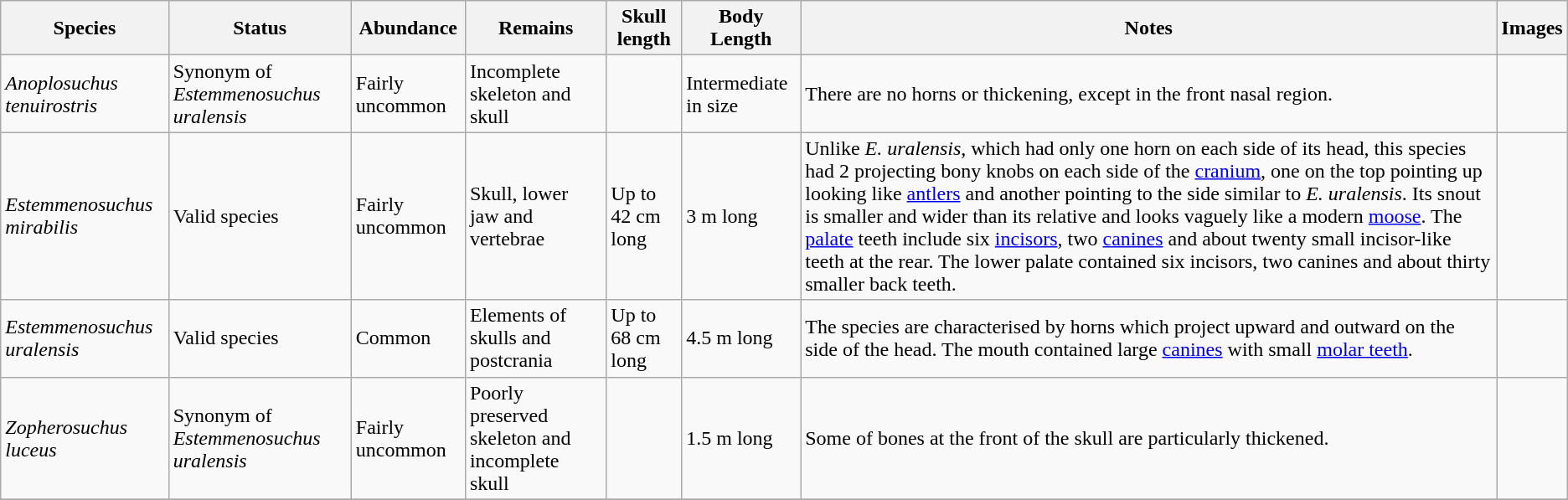<table class="wikitable sortable">
<tr>
<th>Species</th>
<th>Status</th>
<th>Abundance</th>
<th>Remains</th>
<th>Skull length</th>
<th>Body Length</th>
<th>Notes</th>
<th class="unsortable">Images</th>
</tr>
<tr>
<td><em>Anoplosuchus tenuirostris</em></td>
<td>Synonym of <em>Estemmenosuchus uralensis</em></td>
<td>Fairly uncommon</td>
<td>Incomplete skeleton and skull</td>
<td></td>
<td>Intermediate in size</td>
<td>There are no horns or thickening, except in the front nasal region.</td>
<td></td>
</tr>
<tr>
<td><em>Estemmenosuchus mirabilis</em></td>
<td>Valid species</td>
<td>Fairly uncommon</td>
<td>Skull, lower jaw and vertebrae</td>
<td>Up to 42 cm long</td>
<td>3 m long</td>
<td>Unlike <em>E. uralensis</em>, which had only one horn on each side of its head, this species had 2 projecting bony knobs on each side of the <a href='#'>cranium</a>, one on the top pointing up looking like <a href='#'>antlers</a> and  another pointing to the side similar to <em>E. uralensis</em>. Its snout is smaller and wider than its relative and looks vaguely like a modern <a href='#'>moose</a>. The <a href='#'>palate</a> teeth include six <a href='#'>incisors</a>, two <a href='#'>canines</a> and about twenty small incisor-like teeth at the rear. The lower palate contained six incisors, two canines and about thirty smaller back teeth.</td>
<td></td>
</tr>
<tr>
<td><em>Estemmenosuchus uralensis</em></td>
<td>Valid species</td>
<td>Common</td>
<td>Elements of skulls and postcrania</td>
<td>Up to 68 cm long</td>
<td>4.5 m long</td>
<td>The species are characterised by horns which project upward and outward on the side of the head. The mouth contained large <a href='#'>canines</a> with small <a href='#'>molar teeth</a>.</td>
<td></td>
</tr>
<tr>
<td><em>Zopherosuchus luceus</em></td>
<td>Synonym of <em>Estemmenosuchus uralensis</em></td>
<td>Fairly uncommon</td>
<td>Poorly preserved skeleton and incomplete skull</td>
<td></td>
<td>1.5 m long</td>
<td>Some of bones at the front of the skull are particularly thickened.</td>
<td></td>
</tr>
<tr>
</tr>
</table>
